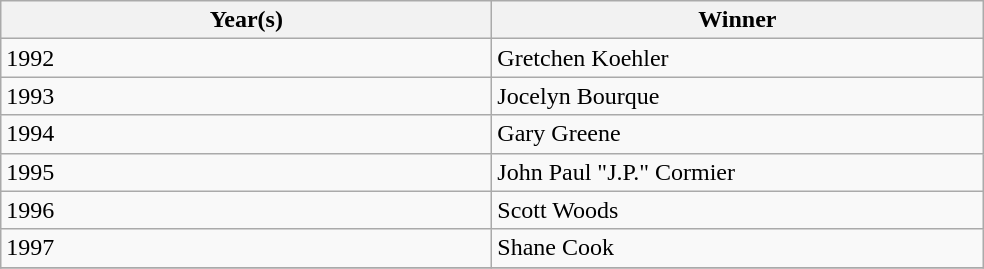<table class="wikitable" style="text-align: left;margin:0px;">
<tr>
<th style="width:20em;">Year(s)</th>
<th style="width:20em;">Winner</th>
</tr>
<tr>
<td>1992</td>
<td>Gretchen Koehler</td>
</tr>
<tr>
<td>1993</td>
<td>Jocelyn Bourque</td>
</tr>
<tr>
<td>1994</td>
<td>Gary Greene</td>
</tr>
<tr>
<td>1995</td>
<td>John Paul "J.P." Cormier</td>
</tr>
<tr>
<td>1996</td>
<td>Scott Woods</td>
</tr>
<tr>
<td>1997</td>
<td>Shane Cook</td>
</tr>
<tr>
</tr>
</table>
